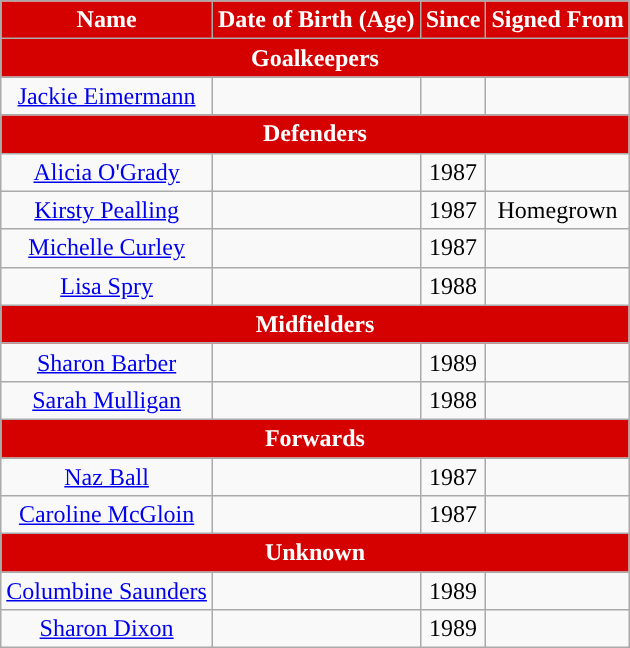<table class="wikitable" style="text-align:center; font-size:100%; ">
<tr>
<th style="background:#d50000; color:white; text-align:center;">Name</th>
<th style="background:#d50000; color:white; text-align:center;">Date of Birth (Age)</th>
<th style="background:#d50000; color:white; text-align:center;">Since</th>
<th style="background:#d50000; color:white; text-align:center;">Signed From</th>
</tr>
<tr>
<th style="background:#d50000; color:white; text-align:center;" colspan="4">Goalkeepers</th>
</tr>
<tr>
<td><a href='#'>Jackie Eimermann</a></td>
<td></td>
<td></td>
<td></td>
</tr>
<tr>
<th colspan="4" style="background:#d50000; color:white; text-align:center;">Defenders</th>
</tr>
<tr>
<td><a href='#'>Alicia O'Grady</a></td>
<td></td>
<td>1987</td>
<td></td>
</tr>
<tr>
<td> <a href='#'>Kirsty Pealling</a></td>
<td></td>
<td>1987</td>
<td>Homegrown</td>
</tr>
<tr>
<td> <a href='#'>Michelle Curley</a></td>
<td></td>
<td>1987</td>
<td></td>
</tr>
<tr>
<td> <a href='#'>Lisa Spry</a></td>
<td></td>
<td>1988</td>
<td></td>
</tr>
<tr>
<th style="background:#d50000; color:white; text-align:center;" colspan="4">Midfielders</th>
</tr>
<tr>
<td> <a href='#'>Sharon Barber</a></td>
<td></td>
<td>1989</td>
<td></td>
</tr>
<tr>
<td> <a href='#'>Sarah Mulligan</a></td>
<td></td>
<td>1988</td>
<td></td>
</tr>
<tr>
<th style="background:#d50000; color:white; text-align:center;" colspan="4">Forwards</th>
</tr>
<tr>
<td> <a href='#'>Naz Ball</a></td>
<td></td>
<td>1987</td>
<td></td>
</tr>
<tr>
<td><a href='#'>Caroline McGloin</a></td>
<td></td>
<td>1987</td>
<td></td>
</tr>
<tr>
<th style="background:#d50000; color:white; text-align:center;" colspan="4">Unknown</th>
</tr>
<tr>
<td><a href='#'>Columbine Saunders</a></td>
<td></td>
<td>1989</td>
<td></td>
</tr>
<tr>
<td><a href='#'>Sharon Dixon</a></td>
<td></td>
<td>1989</td>
<td></td>
</tr>
</table>
